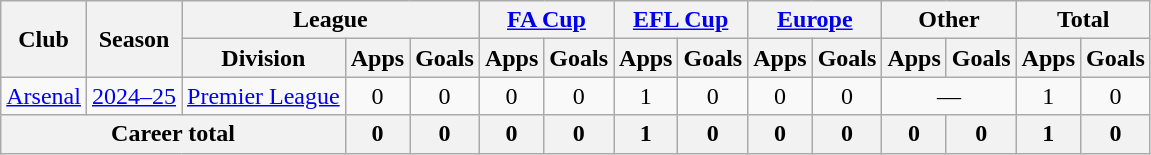<table class="wikitable" style="text-align: center;">
<tr>
<th rowspan="2">Club</th>
<th rowspan="2">Season</th>
<th colspan="3">League</th>
<th colspan="2"><a href='#'>FA Cup</a></th>
<th colspan="2"><a href='#'>EFL Cup</a></th>
<th colspan="2"><a href='#'>Europe</a></th>
<th colspan="2">Other</th>
<th colspan="2">Total</th>
</tr>
<tr>
<th>Division</th>
<th>Apps</th>
<th>Goals</th>
<th>Apps</th>
<th>Goals</th>
<th>Apps</th>
<th>Goals</th>
<th>Apps</th>
<th>Goals</th>
<th>Apps</th>
<th>Goals</th>
<th>Apps</th>
<th>Goals</th>
</tr>
<tr>
<td><a href='#'>Arsenal</a></td>
<td><a href='#'>2024–25</a></td>
<td><a href='#'>Premier League</a></td>
<td>0</td>
<td>0</td>
<td>0</td>
<td>0</td>
<td>1</td>
<td>0</td>
<td>0</td>
<td>0</td>
<td colspan="2">—</td>
<td>1</td>
<td>0</td>
</tr>
<tr>
<th colspan="3">Career total</th>
<th>0</th>
<th>0</th>
<th>0</th>
<th>0</th>
<th>1</th>
<th>0</th>
<th>0</th>
<th>0</th>
<th>0</th>
<th>0</th>
<th>1</th>
<th>0</th>
</tr>
</table>
